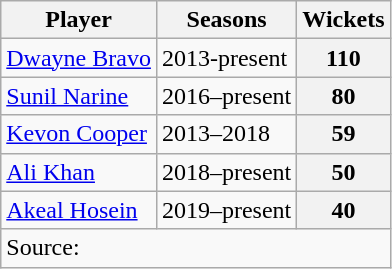<table class="wikitable">
<tr>
<th>Player</th>
<th>Seasons</th>
<th>Wickets</th>
</tr>
<tr>
<td><a href='#'>Dwayne Bravo</a></td>
<td>2013-present</td>
<th>110</th>
</tr>
<tr>
<td><a href='#'>Sunil Narine</a></td>
<td>2016–present</td>
<th>80</th>
</tr>
<tr>
<td><a href='#'>Kevon Cooper</a></td>
<td>2013–2018</td>
<th>59</th>
</tr>
<tr>
<td><a href='#'>Ali Khan</a></td>
<td>2018–present</td>
<th>50</th>
</tr>
<tr>
<td><a href='#'>Akeal Hosein</a></td>
<td>2019–present</td>
<th>40</th>
</tr>
<tr>
<td colspan="3" style="text-align:left">Source: </td>
</tr>
</table>
